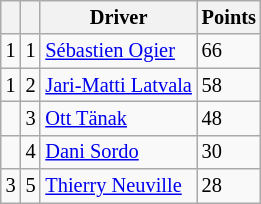<table class="wikitable" style="font-size: 85%;">
<tr>
<th></th>
<th></th>
<th>Driver</th>
<th>Points</th>
</tr>
<tr>
<td align="left"> 1</td>
<td align="center">1</td>
<td> <a href='#'>Sébastien Ogier</a></td>
<td align="left">66</td>
</tr>
<tr>
<td align="left"> 1</td>
<td align="center">2</td>
<td> <a href='#'>Jari-Matti Latvala</a></td>
<td align="left">58</td>
</tr>
<tr>
<td align="left"></td>
<td align="center">3</td>
<td> <a href='#'>Ott Tänak</a></td>
<td align="left">48</td>
</tr>
<tr>
<td align="left"></td>
<td align="center">4</td>
<td> <a href='#'>Dani Sordo</a></td>
<td align="left">30</td>
</tr>
<tr>
<td align="left"> 3</td>
<td align="center">5</td>
<td> <a href='#'>Thierry Neuville</a></td>
<td align="left">28</td>
</tr>
</table>
